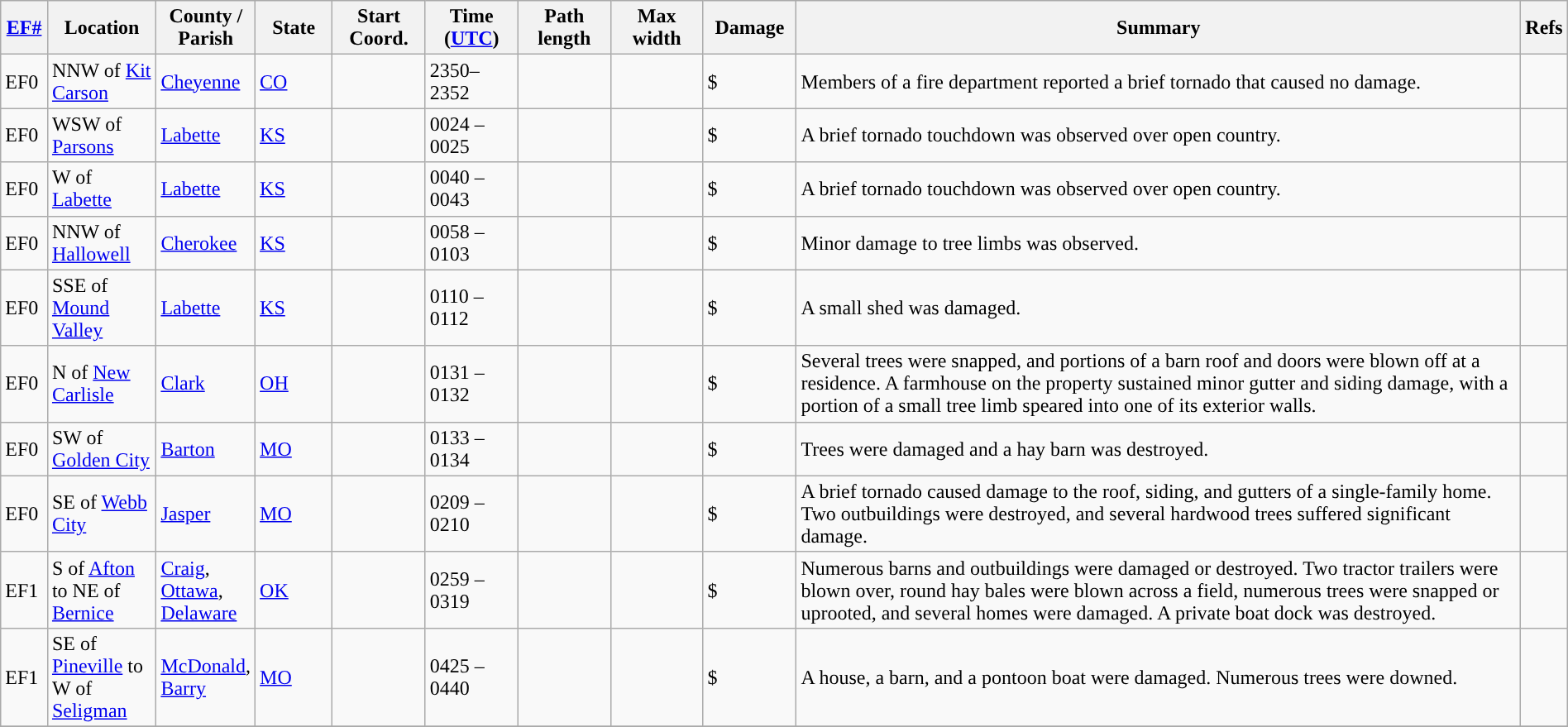<table class="wikitable sortable" style="width:100%;">
<tr>
<th scope="col" width="3%" align="center"><a href='#'>EF#</a></th>
<th scope="col" width="7%" align="center" class="unsortable">Location</th>
<th scope="col" width="6%" align="center" class="unsortable">County / Parish</th>
<th scope="col" width="5%" align="center">State</th>
<th scope="col" width="6%" align="center">Start Coord.</th>
<th scope="col" width="6%" align="center">Time (<a href='#'>UTC</a>)</th>
<th scope="col" width="6%" align="center">Path length</th>
<th scope="col" width="6%" align="center">Max width</th>
<th scope="col" width="6%" align="center">Damage</th>
<th scope="col" width="48%" class="unsortable" align="center">Summary</th>
<th scope="col" width="48%" class="unsortable" align="center">Refs</th>
</tr>
<tr>
<td>EF0</td>
<td>NNW of <a href='#'>Kit Carson</a></td>
<td><a href='#'>Cheyenne</a></td>
<td><a href='#'>CO</a></td>
<td></td>
<td>2350–2352</td>
<td></td>
<td></td>
<td>$</td>
<td>Members of a fire department reported a brief tornado that caused no damage.</td>
<td></td>
</tr>
<tr>
<td>EF0</td>
<td>WSW of <a href='#'>Parsons</a></td>
<td><a href='#'>Labette</a></td>
<td><a href='#'>KS</a></td>
<td></td>
<td>0024 – 0025</td>
<td></td>
<td></td>
<td>$</td>
<td>A brief tornado touchdown was observed over open country.</td>
<td></td>
</tr>
<tr>
<td>EF0</td>
<td>W of <a href='#'>Labette</a></td>
<td><a href='#'>Labette</a></td>
<td><a href='#'>KS</a></td>
<td></td>
<td>0040 – 0043</td>
<td></td>
<td></td>
<td>$</td>
<td>A brief tornado touchdown was observed over open country.</td>
<td></td>
</tr>
<tr>
<td>EF0</td>
<td>NNW of <a href='#'>Hallowell</a></td>
<td><a href='#'>Cherokee</a></td>
<td><a href='#'>KS</a></td>
<td></td>
<td>0058 – 0103</td>
<td></td>
<td></td>
<td>$</td>
<td>Minor damage to tree limbs was observed.</td>
<td></td>
</tr>
<tr>
<td>EF0</td>
<td>SSE of <a href='#'>Mound Valley</a></td>
<td><a href='#'>Labette</a></td>
<td><a href='#'>KS</a></td>
<td></td>
<td>0110 – 0112</td>
<td></td>
<td></td>
<td>$</td>
<td>A small shed was damaged.</td>
<td></td>
</tr>
<tr>
<td>EF0</td>
<td>N of <a href='#'>New Carlisle</a></td>
<td><a href='#'>Clark</a></td>
<td><a href='#'>OH</a></td>
<td></td>
<td>0131 – 0132</td>
<td></td>
<td></td>
<td>$</td>
<td>Several trees were snapped, and portions of a barn roof and doors were blown off at a residence. A farmhouse on the property sustained minor gutter and siding damage, with a portion of a small tree limb speared into one of its exterior walls.</td>
<td></td>
</tr>
<tr>
<td>EF0</td>
<td>SW of <a href='#'>Golden City</a></td>
<td><a href='#'>Barton</a></td>
<td><a href='#'>MO</a></td>
<td></td>
<td>0133 – 0134</td>
<td></td>
<td></td>
<td>$</td>
<td>Trees were damaged and a hay barn was destroyed.</td>
<td></td>
</tr>
<tr>
<td>EF0</td>
<td>SE of <a href='#'>Webb City</a></td>
<td><a href='#'>Jasper</a></td>
<td><a href='#'>MO</a></td>
<td></td>
<td>0209 – 0210</td>
<td></td>
<td></td>
<td>$</td>
<td>A brief tornado caused damage to the roof, siding, and gutters of a single-family home. Two outbuildings were destroyed, and several hardwood trees suffered significant damage.</td>
<td></td>
</tr>
<tr>
<td>EF1</td>
<td>S of <a href='#'>Afton</a> to NE of <a href='#'>Bernice</a></td>
<td><a href='#'>Craig</a>, <a href='#'>Ottawa</a>, <a href='#'>Delaware</a></td>
<td><a href='#'>OK</a></td>
<td></td>
<td>0259 – 0319</td>
<td></td>
<td></td>
<td>$</td>
<td>Numerous barns and outbuildings were damaged or destroyed. Two tractor trailers were blown over, round hay bales were blown across a field, numerous trees were snapped or uprooted, and several homes were damaged. A private boat dock was destroyed.</td>
<td></td>
</tr>
<tr>
<td>EF1</td>
<td>SE of <a href='#'>Pineville</a> to W of <a href='#'>Seligman</a></td>
<td><a href='#'>McDonald</a>, <a href='#'>Barry</a></td>
<td><a href='#'>MO</a></td>
<td></td>
<td>0425 – 0440</td>
<td></td>
<td></td>
<td>$</td>
<td>A house, a barn, and a pontoon boat were damaged. Numerous trees were downed.</td>
<td></td>
</tr>
<tr>
</tr>
</table>
